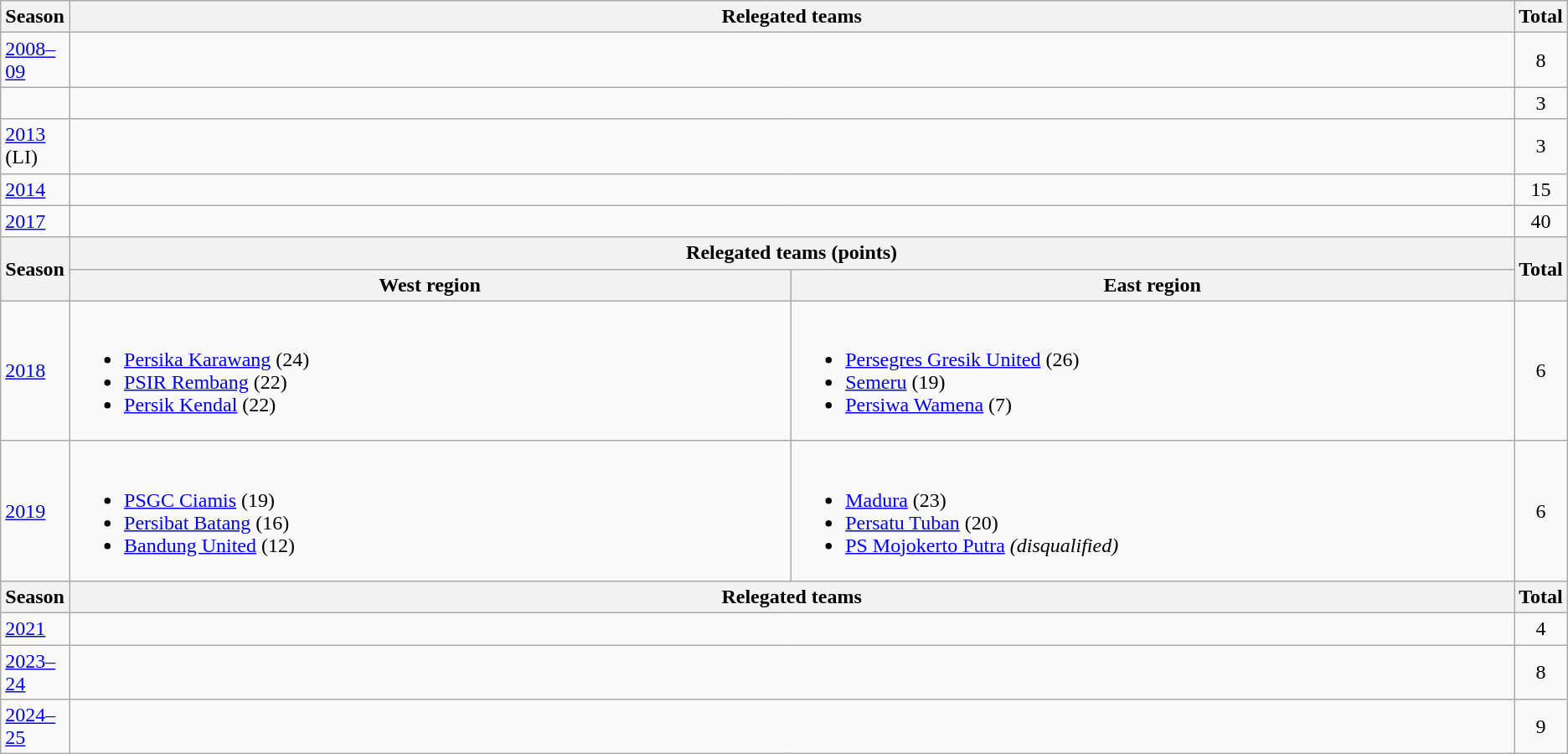<table class="wikitable sortable">
<tr>
<th>Season</th>
<th colspan="2">Relegated teams</th>
<th>Total</th>
</tr>
<tr>
<td><a href='#'>2008–09</a></td>
<td colspan="2"></td>
<td align="center">8</td>
</tr>
<tr>
<td></td>
<td colspan="2"></td>
<td align="center">3</td>
</tr>
<tr>
<td><a href='#'>2013</a> (LI)</td>
<td colspan="2"></td>
<td align="center">3</td>
</tr>
<tr>
<td><a href='#'>2014</a></td>
<td colspan="2"></td>
<td align="center">15</td>
</tr>
<tr>
<td><a href='#'>2017</a></td>
<td colspan="2"></td>
<td align="center">40</td>
</tr>
<tr>
<th rowspan="2">Season</th>
<th colspan="2">Relegated teams (points)</th>
<th rowspan="2">Total</th>
</tr>
<tr>
<th width="50%">West region</th>
<th width="50%">East region</th>
</tr>
<tr>
<td><a href='#'>2018</a></td>
<td><br><ul><li><a href='#'>Persika Karawang</a> (24)</li><li><a href='#'>PSIR Rembang</a> (22)</li><li><a href='#'>Persik Kendal</a> (22)</li></ul></td>
<td><br><ul><li><a href='#'>Persegres Gresik United</a> (26)</li><li><a href='#'>Semeru</a> (19)</li><li><a href='#'>Persiwa Wamena</a> (7)</li></ul></td>
<td align="center">6</td>
</tr>
<tr>
<td><a href='#'>2019</a></td>
<td><br><ul><li><a href='#'>PSGC Ciamis</a> (19)</li><li><a href='#'>Persibat Batang</a> (16)</li><li><a href='#'>Bandung United</a> (12)</li></ul></td>
<td><br><ul><li><a href='#'>Madura</a> (23)</li><li><a href='#'>Persatu Tuban</a> (20)</li><li><a href='#'>PS Mojokerto Putra</a> <em>(disqualified)</em></li></ul></td>
<td align="center">6</td>
</tr>
<tr>
<th>Season</th>
<th colspan="2">Relegated teams</th>
<th>Total</th>
</tr>
<tr>
<td><a href='#'>2021</a></td>
<td colspan="2"></td>
<td align="center">4</td>
</tr>
<tr>
<td><a href='#'>2023–24</a></td>
<td colspan="2"></td>
<td align="center">8</td>
</tr>
<tr>
<td><a href='#'>2024–25</a></td>
<td colspan="2"></td>
<td align="center">9</td>
</tr>
</table>
